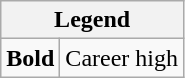<table class="wikitable mw-collapsible mw-collapsed">
<tr>
<th colspan="2">Legend</th>
</tr>
<tr>
<td><strong>Bold</strong></td>
<td>Career high</td>
</tr>
</table>
